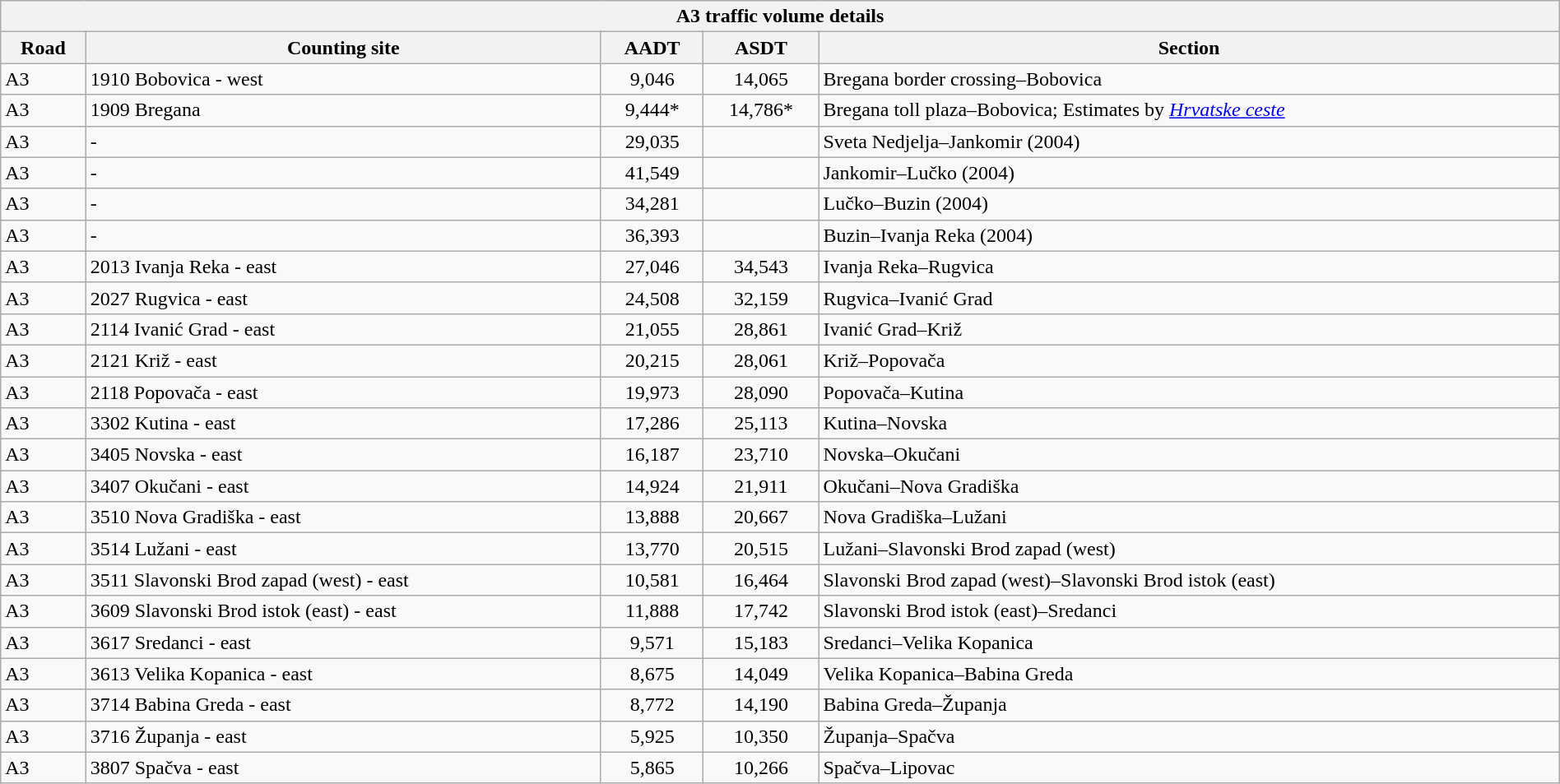<table class="wikitable collapsible collapsed" style="width: 100%">
<tr>
<th colspan="5">A3 traffic volume details</th>
</tr>
<tr class="wikitable sortable" style="width: 100%">
<th class="unsortable">Road</th>
<th>Counting site</th>
<th>AADT</th>
<th>ASDT</th>
<th class="unsortable">Section</th>
</tr>
<tr>
<td> A3</td>
<td>1910 Bobovica - west</td>
<td align="center">9,046</td>
<td align="center">14,065</td>
<td>Bregana border crossing–Bobovica</td>
</tr>
<tr>
<td> A3</td>
<td>1909 Bregana</td>
<td align="center">9,444*</td>
<td align="center">14,786*</td>
<td>Bregana toll plaza–Bobovica; Estimates by <em><a href='#'>Hrvatske ceste</a></em></td>
</tr>
<tr>
<td> A3</td>
<td>-</td>
<td align="center">29,035</td>
<td></td>
<td>Sveta Nedjelja–Jankomir (2004)</td>
</tr>
<tr>
<td> A3</td>
<td>-</td>
<td align="center">41,549</td>
<td></td>
<td>Jankomir–Lučko (2004)</td>
</tr>
<tr>
<td> A3</td>
<td>-</td>
<td align="center">34,281</td>
<td></td>
<td>Lučko–Buzin (2004)</td>
</tr>
<tr>
<td> A3</td>
<td>-</td>
<td align="center">36,393</td>
<td></td>
<td>Buzin–Ivanja Reka (2004)</td>
</tr>
<tr>
<td> A3</td>
<td>2013 Ivanja Reka - east</td>
<td align="center">27,046</td>
<td align="center">34,543</td>
<td>Ivanja Reka–Rugvica</td>
</tr>
<tr>
<td> A3</td>
<td>2027 Rugvica - east</td>
<td align="center">24,508</td>
<td align="center">32,159</td>
<td>Rugvica–Ivanić Grad</td>
</tr>
<tr>
<td> A3</td>
<td>2114 Ivanić Grad - east</td>
<td align="center">21,055</td>
<td align="center">28,861</td>
<td>Ivanić Grad–Križ</td>
</tr>
<tr>
<td> A3</td>
<td>2121 Križ - east</td>
<td align="center">20,215</td>
<td align="center">28,061</td>
<td>Križ–Popovača</td>
</tr>
<tr>
<td> A3</td>
<td>2118 Popovača - east</td>
<td align="center">19,973</td>
<td align="center">28,090</td>
<td>Popovača–Kutina</td>
</tr>
<tr>
<td> A3</td>
<td>3302 Kutina - east</td>
<td align="center">17,286</td>
<td align="center">25,113</td>
<td>Kutina–Novska</td>
</tr>
<tr>
<td> A3</td>
<td>3405 Novska - east</td>
<td align="center">16,187</td>
<td align="center">23,710</td>
<td>Novska–Okučani</td>
</tr>
<tr>
<td> A3</td>
<td>3407 Okučani - east</td>
<td align="center">14,924</td>
<td align="center">21,911</td>
<td>Okučani–Nova Gradiška</td>
</tr>
<tr>
<td> A3</td>
<td>3510 Nova Gradiška - east</td>
<td align="center">13,888</td>
<td align="center">20,667</td>
<td>Nova Gradiška–Lužani</td>
</tr>
<tr>
<td> A3</td>
<td>3514 Lužani - east</td>
<td align="center">13,770</td>
<td align="center">20,515</td>
<td>Lužani–Slavonski Brod zapad (west)</td>
</tr>
<tr>
<td> A3</td>
<td>3511 Slavonski Brod zapad (west) - east</td>
<td align="center">10,581</td>
<td align="center">16,464</td>
<td>Slavonski Brod zapad (west)–Slavonski Brod istok (east)</td>
</tr>
<tr>
<td> A3</td>
<td>3609 Slavonski Brod istok (east) - east</td>
<td align="center">11,888</td>
<td align="center">17,742</td>
<td>Slavonski Brod istok (east)–Sredanci</td>
</tr>
<tr>
<td> A3</td>
<td>3617 Sredanci - east</td>
<td align="center">9,571</td>
<td align="center">15,183</td>
<td>Sredanci–Velika Kopanica</td>
</tr>
<tr>
<td> A3</td>
<td>3613 Velika Kopanica - east</td>
<td align="center">8,675</td>
<td align="center">14,049</td>
<td>Velika Kopanica–Babina Greda</td>
</tr>
<tr>
<td> A3</td>
<td>3714 Babina Greda - east</td>
<td align="center">8,772</td>
<td align="center">14,190</td>
<td>Babina Greda–Županja</td>
</tr>
<tr>
<td> A3</td>
<td>3716 Županja - east</td>
<td align="center">5,925</td>
<td align="center">10,350</td>
<td>Županja–Spačva</td>
</tr>
<tr>
<td> A3</td>
<td>3807 Spačva - east</td>
<td align="center">5,865</td>
<td align="center">10,266</td>
<td>Spačva–Lipovac</td>
</tr>
</table>
